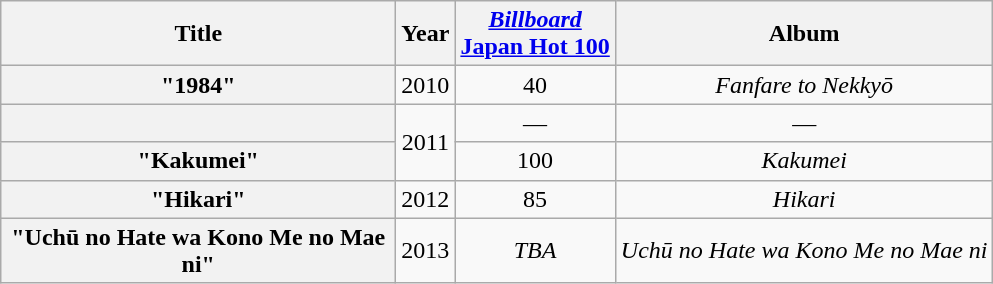<table class="wikitable plainrowheaders" style="text-align:center;">
<tr>
<th style="width:16em;">Title</th>
<th>Year</th>
<th><em><a href='#'>Billboard</a></em><br><a href='#'>Japan Hot 100</a><br></th>
<th>Album</th>
</tr>
<tr>
<th scope="row">"1984"</th>
<td rowspan="1">2010</td>
<td>40</td>
<td rowspan=1><em>Fanfare to Nekkyō</em></td>
</tr>
<tr>
<th scope="row"></th>
<td rowspan="2">2011</td>
<td>—</td>
<td rowspan=1>—</td>
</tr>
<tr>
<th scope="row">"Kakumei"</th>
<td>100</td>
<td rowspan=1><em>Kakumei</em></td>
</tr>
<tr>
<th scope="row">"Hikari"</th>
<td rowspan="1">2012</td>
<td>85</td>
<td rowspan=1><em>Hikari</em></td>
</tr>
<tr>
<th scope="row">"Uchū no Hate wa Kono Me no Mae ni"</th>
<td rowspan="1">2013</td>
<td><em>TBA</em></td>
<td rowspan=1><em>Uchū no Hate wa Kono Me no Mae ni</em></td>
</tr>
</table>
